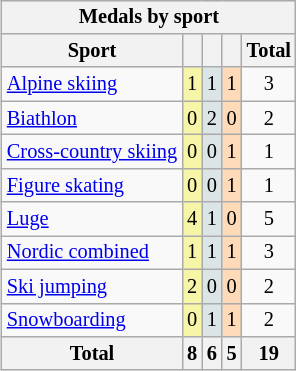<table class="wikitable" style="font-size:85%; float:right;clear:right;">
<tr>
<th colspan=5>Medals by sport</th>
</tr>
<tr align=center>
<th>Sport</th>
<th bgcolor=#f7f6a8></th>
<th bgcolor=#dce5e5></th>
<th bgcolor=#ffdab9></th>
<th>Total</th>
</tr>
<tr align=center>
<td align=left><a href='#'>Alpine skiing</a></td>
<td bgcolor=#f7f6a8>1</td>
<td bgcolor=#dce5e5>1</td>
<td bgcolor=#ffdab9>1</td>
<td>3</td>
</tr>
<tr align=center>
<td align=left><a href='#'>Biathlon</a></td>
<td bgcolor=#f7f6a8>0</td>
<td bgcolor=#dce5e5>2</td>
<td bgcolor=#ffdab9>0</td>
<td>2</td>
</tr>
<tr align=center>
<td align=left><a href='#'>Cross-country skiing</a></td>
<td bgcolor=#f7f6a8>0</td>
<td bgcolor=#dce5e5>0</td>
<td bgcolor=#ffdab9>1</td>
<td>1</td>
</tr>
<tr align=center>
<td align=left><a href='#'>Figure skating</a></td>
<td bgcolor=#f7f6a8>0</td>
<td bgcolor=#dce5e5>0</td>
<td bgcolor=#ffdab9>1</td>
<td>1</td>
</tr>
<tr align=center>
<td align=left><a href='#'>Luge</a></td>
<td bgcolor=#f7f6a8>4</td>
<td bgcolor=#dce5e5>1</td>
<td bgcolor=#ffdab9>0</td>
<td>5</td>
</tr>
<tr align=center>
<td align=left><a href='#'>Nordic combined</a></td>
<td bgcolor=#f7f6a8>1</td>
<td bgcolor=#dce5e5>1</td>
<td bgcolor=#ffdab9>1</td>
<td>3</td>
</tr>
<tr align=center>
<td align=left><a href='#'>Ski jumping</a></td>
<td bgcolor=#f7f6a8>2</td>
<td bgcolor=#dce5e5>0</td>
<td bgcolor=#ffdab9>0</td>
<td>2</td>
</tr>
<tr align=center>
<td align=left><a href='#'>Snowboarding</a></td>
<td bgcolor=#f7f6a8>0</td>
<td bgcolor=#dce5e5>1</td>
<td bgcolor=#ffdab9>1</td>
<td>2</td>
</tr>
<tr align=center>
<th bgcolor=#efefef>Total</th>
<th bgcolor=#f7f6a8>8</th>
<th bgcolor=#dce5e5>6</th>
<th bgcolor=#ffdab9>5</th>
<th>19</th>
</tr>
</table>
